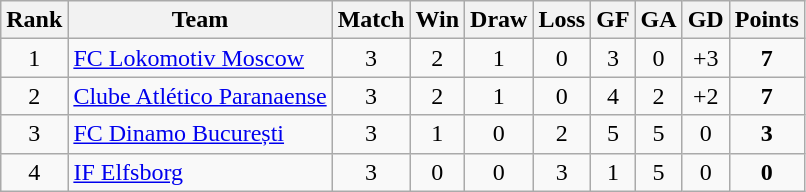<table class="wikitable" style="text-align: center;">
<tr>
<th>Rank</th>
<th>Team</th>
<th>Match</th>
<th>Win</th>
<th>Draw</th>
<th>Loss</th>
<th>GF</th>
<th>GA</th>
<th>GD</th>
<th>Points</th>
</tr>
<tr>
<td>1</td>
<td align="left"> <a href='#'>FC Lokomotiv Moscow</a></td>
<td>3</td>
<td>2</td>
<td>1</td>
<td>0</td>
<td>3</td>
<td>0</td>
<td>+3</td>
<td><strong>7</strong></td>
</tr>
<tr>
<td>2</td>
<td align="left"> <a href='#'>Clube Atlético Paranaense</a></td>
<td>3</td>
<td>2</td>
<td>1</td>
<td>0</td>
<td>4</td>
<td>2</td>
<td>+2</td>
<td><strong>7</strong></td>
</tr>
<tr>
<td>3</td>
<td align="left"> <a href='#'>FC Dinamo București</a></td>
<td>3</td>
<td>1</td>
<td>0</td>
<td>2</td>
<td>5</td>
<td>5</td>
<td>0</td>
<td><strong>3</strong></td>
</tr>
<tr>
<td>4</td>
<td align="left"> <a href='#'>IF Elfsborg</a></td>
<td>3</td>
<td>0</td>
<td>0</td>
<td>3</td>
<td>1</td>
<td>5</td>
<td>0</td>
<td><strong>0</strong></td>
</tr>
</table>
